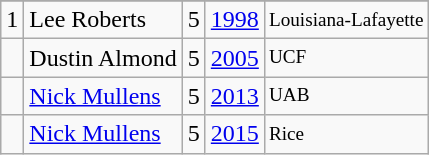<table class="wikitable">
<tr>
</tr>
<tr>
<td>1</td>
<td>Lee Roberts</td>
<td>5</td>
<td><a href='#'>1998</a></td>
<td style="font-size:80%;">Louisiana-Lafayette</td>
</tr>
<tr>
<td></td>
<td>Dustin Almond</td>
<td>5</td>
<td><a href='#'>2005</a></td>
<td style="font-size:80%;">UCF</td>
</tr>
<tr>
<td></td>
<td><a href='#'>Nick Mullens</a></td>
<td>5</td>
<td><a href='#'>2013</a></td>
<td style="font-size:80%;">UAB</td>
</tr>
<tr>
<td></td>
<td><a href='#'>Nick Mullens</a></td>
<td>5</td>
<td><a href='#'>2015</a></td>
<td style="font-size:80%;">Rice</td>
</tr>
</table>
